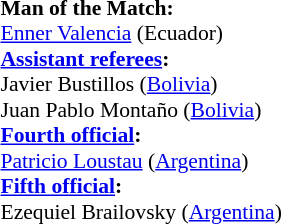<table width=50% style="font-size:90%">
<tr>
<td><br><strong>Man of the Match:</strong>
<br><a href='#'>Enner Valencia</a> (Ecuador)<br><strong><a href='#'>Assistant referees</a>:</strong>
<br>Javier Bustillos (<a href='#'>Bolivia</a>)
<br>Juan Pablo Montaño (<a href='#'>Bolivia</a>)
<br><strong><a href='#'>Fourth official</a>:</strong>
<br><a href='#'>Patricio Loustau</a> (<a href='#'>Argentina</a>)
<br><strong><a href='#'>Fifth official</a>:</strong>
<br>Ezequiel Brailovsky (<a href='#'>Argentina</a>)</td>
</tr>
</table>
